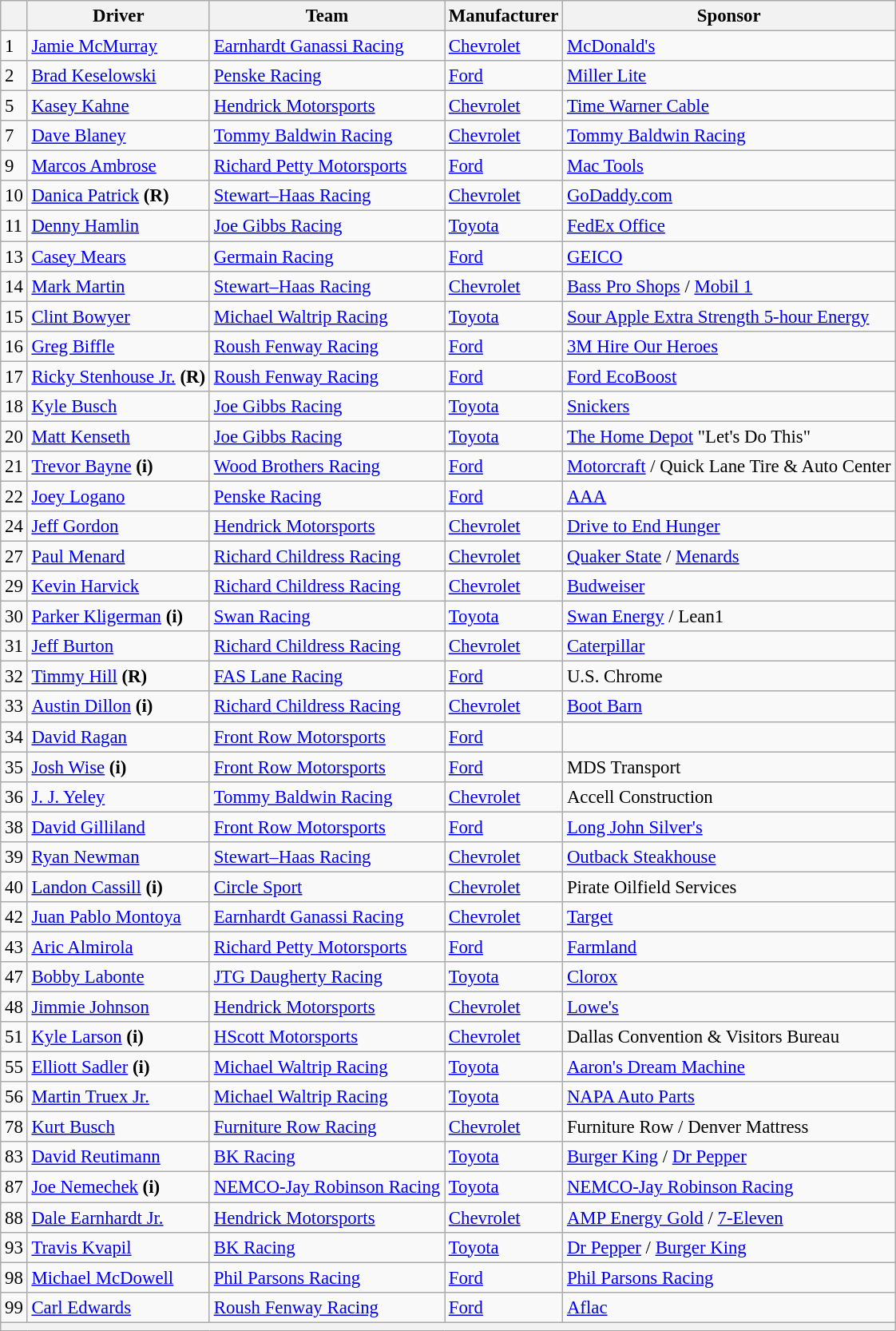<table class="wikitable" style="font-size:95%">
<tr>
<th></th>
<th>Driver</th>
<th>Team</th>
<th>Manufacturer</th>
<th>Sponsor</th>
</tr>
<tr>
<td>1</td>
<td><a href='#'>Jamie McMurray</a></td>
<td><a href='#'>Earnhardt Ganassi Racing</a></td>
<td><a href='#'>Chevrolet</a></td>
<td><a href='#'>McDonald's</a></td>
</tr>
<tr>
<td>2</td>
<td><a href='#'>Brad Keselowski</a></td>
<td><a href='#'>Penske Racing</a></td>
<td><a href='#'>Ford</a></td>
<td><a href='#'>Miller Lite</a></td>
</tr>
<tr>
<td>5</td>
<td><a href='#'>Kasey Kahne</a></td>
<td><a href='#'>Hendrick Motorsports</a></td>
<td><a href='#'>Chevrolet</a></td>
<td><a href='#'>Time Warner Cable</a></td>
</tr>
<tr>
<td>7</td>
<td><a href='#'>Dave Blaney</a></td>
<td><a href='#'>Tommy Baldwin Racing</a></td>
<td><a href='#'>Chevrolet</a></td>
<td><a href='#'>Tommy Baldwin Racing</a></td>
</tr>
<tr>
<td>9</td>
<td><a href='#'>Marcos Ambrose</a></td>
<td><a href='#'>Richard Petty Motorsports</a></td>
<td><a href='#'>Ford</a></td>
<td><a href='#'>Mac Tools</a></td>
</tr>
<tr>
<td>10</td>
<td><a href='#'>Danica Patrick</a> <strong>(R)</strong></td>
<td><a href='#'>Stewart–Haas Racing</a></td>
<td><a href='#'>Chevrolet</a></td>
<td><a href='#'>GoDaddy.com</a></td>
</tr>
<tr>
<td>11</td>
<td><a href='#'>Denny Hamlin</a></td>
<td><a href='#'>Joe Gibbs Racing</a></td>
<td><a href='#'>Toyota</a></td>
<td><a href='#'>FedEx Office</a></td>
</tr>
<tr>
<td>13</td>
<td><a href='#'>Casey Mears</a></td>
<td><a href='#'>Germain Racing</a></td>
<td><a href='#'>Ford</a></td>
<td><a href='#'>GEICO</a></td>
</tr>
<tr>
<td>14</td>
<td><a href='#'>Mark Martin</a></td>
<td><a href='#'>Stewart–Haas Racing</a></td>
<td><a href='#'>Chevrolet</a></td>
<td><a href='#'>Bass Pro Shops</a> / <a href='#'>Mobil 1</a></td>
</tr>
<tr>
<td>15</td>
<td><a href='#'>Clint Bowyer</a></td>
<td><a href='#'>Michael Waltrip Racing</a></td>
<td><a href='#'>Toyota</a></td>
<td><a href='#'>Sour Apple Extra Strength 5-hour Energy</a></td>
</tr>
<tr>
<td>16</td>
<td><a href='#'>Greg Biffle</a></td>
<td><a href='#'>Roush Fenway Racing</a></td>
<td><a href='#'>Ford</a></td>
<td><a href='#'>3M Hire Our Heroes</a></td>
</tr>
<tr>
<td>17</td>
<td><a href='#'>Ricky Stenhouse Jr.</a> <strong>(R)</strong></td>
<td><a href='#'>Roush Fenway Racing</a></td>
<td><a href='#'>Ford</a></td>
<td><a href='#'>Ford EcoBoost</a></td>
</tr>
<tr>
<td>18</td>
<td><a href='#'>Kyle Busch</a></td>
<td><a href='#'>Joe Gibbs Racing</a></td>
<td><a href='#'>Toyota</a></td>
<td><a href='#'>Snickers</a></td>
</tr>
<tr>
<td>20</td>
<td><a href='#'>Matt Kenseth</a></td>
<td><a href='#'>Joe Gibbs Racing</a></td>
<td><a href='#'>Toyota</a></td>
<td><a href='#'>The Home Depot</a> "Let's Do This"</td>
</tr>
<tr>
<td>21</td>
<td><a href='#'>Trevor Bayne</a> <strong>(i)</strong></td>
<td><a href='#'>Wood Brothers Racing</a></td>
<td><a href='#'>Ford</a></td>
<td><a href='#'>Motorcraft</a> / Quick Lane Tire & Auto Center</td>
</tr>
<tr>
<td>22</td>
<td><a href='#'>Joey Logano</a></td>
<td><a href='#'>Penske Racing</a></td>
<td><a href='#'>Ford</a></td>
<td><a href='#'>AAA</a></td>
</tr>
<tr>
<td>24</td>
<td><a href='#'>Jeff Gordon</a></td>
<td><a href='#'>Hendrick Motorsports</a></td>
<td><a href='#'>Chevrolet</a></td>
<td><a href='#'>Drive to End Hunger</a></td>
</tr>
<tr>
<td>27</td>
<td><a href='#'>Paul Menard</a></td>
<td><a href='#'>Richard Childress Racing</a></td>
<td><a href='#'>Chevrolet</a></td>
<td><a href='#'>Quaker State</a> / <a href='#'>Menards</a></td>
</tr>
<tr>
<td>29</td>
<td><a href='#'>Kevin Harvick</a></td>
<td><a href='#'>Richard Childress Racing</a></td>
<td><a href='#'>Chevrolet</a></td>
<td><a href='#'>Budweiser</a></td>
</tr>
<tr>
<td>30</td>
<td><a href='#'>Parker Kligerman</a> <strong>(i)</strong></td>
<td><a href='#'>Swan Racing</a></td>
<td><a href='#'>Toyota</a></td>
<td><a href='#'>Swan Energy</a> / Lean1</td>
</tr>
<tr>
<td>31</td>
<td><a href='#'>Jeff Burton</a></td>
<td><a href='#'>Richard Childress Racing</a></td>
<td><a href='#'>Chevrolet</a></td>
<td><a href='#'>Caterpillar</a></td>
</tr>
<tr>
<td>32</td>
<td><a href='#'>Timmy Hill</a> <strong>(R)</strong></td>
<td><a href='#'>FAS Lane Racing</a></td>
<td><a href='#'>Ford</a></td>
<td>U.S. Chrome</td>
</tr>
<tr>
<td>33</td>
<td><a href='#'>Austin Dillon</a> <strong>(i)</strong></td>
<td><a href='#'>Richard Childress Racing</a></td>
<td><a href='#'>Chevrolet</a></td>
<td><a href='#'>Boot Barn</a></td>
</tr>
<tr>
<td>34</td>
<td><a href='#'>David Ragan</a></td>
<td><a href='#'>Front Row Motorsports</a></td>
<td><a href='#'>Ford</a></td>
<td></td>
</tr>
<tr>
<td>35</td>
<td><a href='#'>Josh Wise</a> <strong>(i)</strong></td>
<td><a href='#'>Front Row Motorsports</a></td>
<td><a href='#'>Ford</a></td>
<td>MDS Transport</td>
</tr>
<tr>
<td>36</td>
<td><a href='#'>J. J. Yeley</a></td>
<td><a href='#'>Tommy Baldwin Racing</a></td>
<td><a href='#'>Chevrolet</a></td>
<td>Accell Construction</td>
</tr>
<tr>
<td>38</td>
<td><a href='#'>David Gilliland</a></td>
<td><a href='#'>Front Row Motorsports</a></td>
<td><a href='#'>Ford</a></td>
<td><a href='#'>Long John Silver's</a></td>
</tr>
<tr>
<td>39</td>
<td><a href='#'>Ryan Newman</a></td>
<td><a href='#'>Stewart–Haas Racing</a></td>
<td><a href='#'>Chevrolet</a></td>
<td><a href='#'>Outback Steakhouse</a></td>
</tr>
<tr>
<td>40</td>
<td><a href='#'>Landon Cassill</a> <strong>(i)</strong></td>
<td><a href='#'>Circle Sport</a></td>
<td><a href='#'>Chevrolet</a></td>
<td>Pirate Oilfield Services</td>
</tr>
<tr>
<td>42</td>
<td><a href='#'>Juan Pablo Montoya</a></td>
<td><a href='#'>Earnhardt Ganassi Racing</a></td>
<td><a href='#'>Chevrolet</a></td>
<td><a href='#'>Target</a></td>
</tr>
<tr>
<td>43</td>
<td><a href='#'>Aric Almirola</a></td>
<td><a href='#'>Richard Petty Motorsports</a></td>
<td><a href='#'>Ford</a></td>
<td><a href='#'>Farmland</a></td>
</tr>
<tr>
<td>47</td>
<td><a href='#'>Bobby Labonte</a></td>
<td><a href='#'>JTG Daugherty Racing</a></td>
<td><a href='#'>Toyota</a></td>
<td><a href='#'>Clorox</a></td>
</tr>
<tr>
<td>48</td>
<td><a href='#'>Jimmie Johnson</a></td>
<td><a href='#'>Hendrick Motorsports</a></td>
<td><a href='#'>Chevrolet</a></td>
<td><a href='#'>Lowe's</a></td>
</tr>
<tr>
<td>51</td>
<td><a href='#'>Kyle Larson</a> <strong>(i)</strong></td>
<td><a href='#'>HScott Motorsports</a></td>
<td><a href='#'>Chevrolet</a></td>
<td>Dallas Convention & Visitors Bureau</td>
</tr>
<tr>
<td>55</td>
<td><a href='#'>Elliott Sadler</a> <strong>(i)</strong></td>
<td><a href='#'>Michael Waltrip Racing</a></td>
<td><a href='#'>Toyota</a></td>
<td><a href='#'>Aaron's Dream Machine</a></td>
</tr>
<tr>
<td>56</td>
<td><a href='#'>Martin Truex Jr.</a></td>
<td><a href='#'>Michael Waltrip Racing</a></td>
<td><a href='#'>Toyota</a></td>
<td><a href='#'>NAPA Auto Parts</a></td>
</tr>
<tr>
<td>78</td>
<td><a href='#'>Kurt Busch</a></td>
<td><a href='#'>Furniture Row Racing</a></td>
<td><a href='#'>Chevrolet</a></td>
<td>Furniture Row / Denver Mattress</td>
</tr>
<tr>
<td>83</td>
<td><a href='#'>David Reutimann</a></td>
<td><a href='#'>BK Racing</a></td>
<td><a href='#'>Toyota</a></td>
<td><a href='#'>Burger King</a> / <a href='#'>Dr Pepper</a></td>
</tr>
<tr>
<td>87</td>
<td><a href='#'>Joe Nemechek</a> <strong>(i)</strong></td>
<td><a href='#'>NEMCO-Jay Robinson Racing</a></td>
<td><a href='#'>Toyota</a></td>
<td><a href='#'>NEMCO-Jay Robinson Racing</a></td>
</tr>
<tr>
<td>88</td>
<td><a href='#'>Dale Earnhardt Jr.</a></td>
<td><a href='#'>Hendrick Motorsports</a></td>
<td><a href='#'>Chevrolet</a></td>
<td><a href='#'>AMP Energy Gold</a> / <a href='#'>7-Eleven</a></td>
</tr>
<tr>
<td>93</td>
<td><a href='#'>Travis Kvapil</a></td>
<td><a href='#'>BK Racing</a></td>
<td><a href='#'>Toyota</a></td>
<td><a href='#'>Dr Pepper</a> / <a href='#'>Burger King</a></td>
</tr>
<tr>
<td>98</td>
<td><a href='#'>Michael McDowell</a></td>
<td><a href='#'>Phil Parsons Racing</a></td>
<td><a href='#'>Ford</a></td>
<td><a href='#'>Phil Parsons Racing</a></td>
</tr>
<tr>
<td>99</td>
<td><a href='#'>Carl Edwards</a></td>
<td><a href='#'>Roush Fenway Racing</a></td>
<td><a href='#'>Ford</a></td>
<td><a href='#'>Aflac</a></td>
</tr>
<tr>
<th colspan="5"></th>
</tr>
</table>
